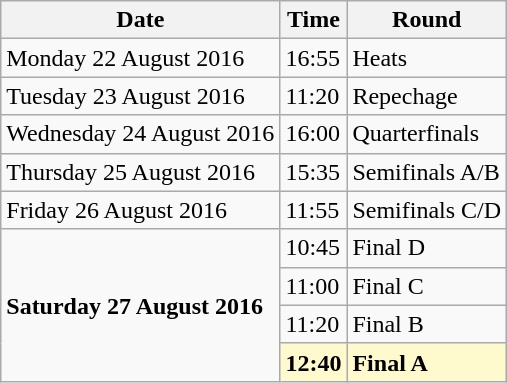<table class="wikitable">
<tr>
<th>Date</th>
<th>Time</th>
<th>Round</th>
</tr>
<tr>
<td>Monday 22 August 2016</td>
<td>16:55</td>
<td>Heats</td>
</tr>
<tr>
<td>Tuesday 23 August 2016</td>
<td>11:20</td>
<td>Repechage</td>
</tr>
<tr>
<td>Wednesday 24 August 2016</td>
<td>16:00</td>
<td>Quarterfinals</td>
</tr>
<tr>
<td>Thursday 25 August 2016</td>
<td>15:35</td>
<td>Semifinals A/B</td>
</tr>
<tr>
<td>Friday 26 August 2016</td>
<td>11:55</td>
<td>Semifinals C/D</td>
</tr>
<tr>
<td rowspan=4><strong>Saturday 27 August 2016</strong></td>
<td>10:45</td>
<td>Final D</td>
</tr>
<tr>
<td>11:00</td>
<td>Final C</td>
</tr>
<tr>
<td>11:20</td>
<td>Final B</td>
</tr>
<tr>
<td style=background:lemonchiffon><strong>12:40</strong></td>
<td style=background:lemonchiffon><strong>Final A</strong></td>
</tr>
</table>
